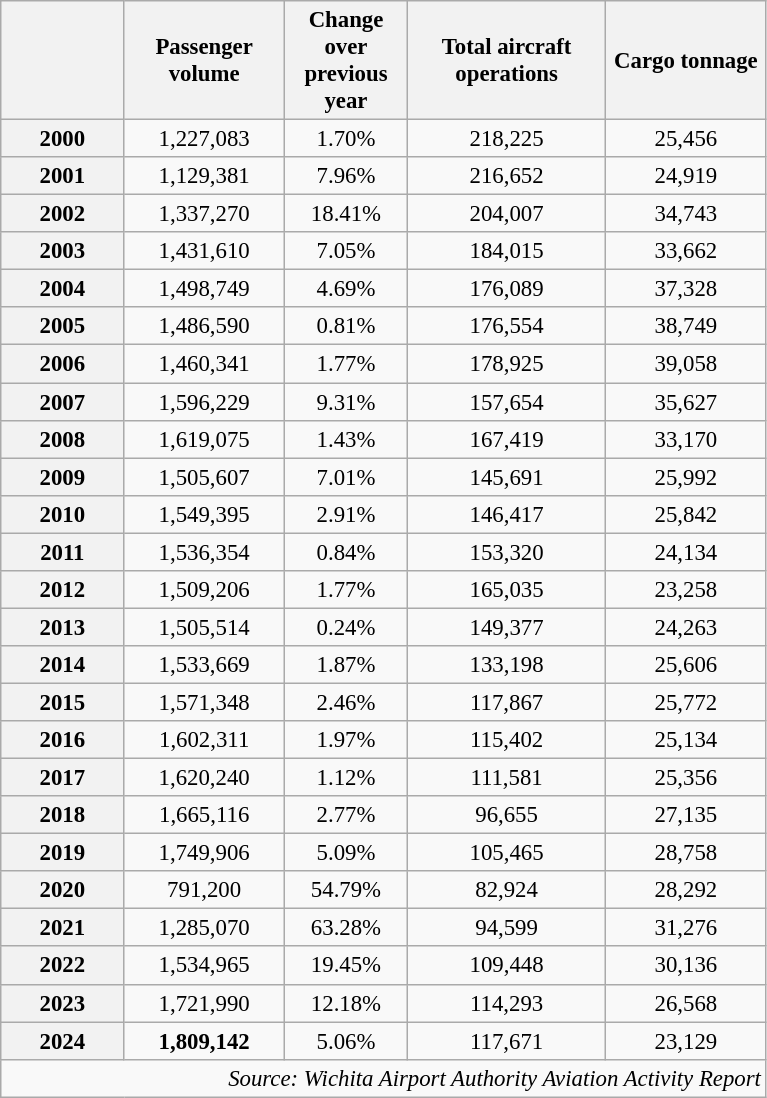<table class="wikitable sortable" style="font-size: 95%">
<tr>
<th style="width:75px"></th>
<th style="width:100px">Passenger volume</th>
<th style="width:75px">Change over previous year</th>
<th style="width:125px">Total aircraft operations</th>
<th style="width:100px">Cargo tonnage</th>
</tr>
<tr align=center>
<th>2000</th>
<td>1,227,083</td>
<td>1.70%</td>
<td>218,225</td>
<td>25,456</td>
</tr>
<tr align=center>
<th>2001</th>
<td>1,129,381</td>
<td>7.96%</td>
<td>216,652</td>
<td>24,919</td>
</tr>
<tr align=center>
<th>2002</th>
<td>1,337,270</td>
<td>18.41%</td>
<td>204,007</td>
<td>34,743</td>
</tr>
<tr align=center>
<th>2003</th>
<td>1,431,610</td>
<td>7.05%</td>
<td>184,015</td>
<td>33,662</td>
</tr>
<tr align=center>
<th>2004</th>
<td>1,498,749</td>
<td>4.69%</td>
<td>176,089</td>
<td>37,328</td>
</tr>
<tr align=center>
<th>2005</th>
<td>1,486,590</td>
<td>0.81%</td>
<td>176,554</td>
<td>38,749</td>
</tr>
<tr align=center>
<th>2006</th>
<td>1,460,341</td>
<td>1.77%</td>
<td>178,925</td>
<td>39,058</td>
</tr>
<tr align=center>
<th>2007</th>
<td>1,596,229</td>
<td>9.31%</td>
<td>157,654</td>
<td>35,627</td>
</tr>
<tr align=center>
<th>2008</th>
<td>1,619,075</td>
<td>1.43%</td>
<td>167,419</td>
<td>33,170</td>
</tr>
<tr align=center>
<th>2009</th>
<td>1,505,607</td>
<td>7.01%</td>
<td>145,691</td>
<td>25,992</td>
</tr>
<tr align=center>
<th>2010</th>
<td>1,549,395</td>
<td>2.91%</td>
<td>146,417</td>
<td>25,842</td>
</tr>
<tr align=center>
<th>2011</th>
<td>1,536,354</td>
<td>0.84%</td>
<td>153,320</td>
<td>24,134</td>
</tr>
<tr align=center>
<th>2012</th>
<td>1,509,206</td>
<td>1.77%</td>
<td>165,035</td>
<td>23,258</td>
</tr>
<tr align=center>
<th>2013</th>
<td>1,505,514</td>
<td>0.24%</td>
<td>149,377</td>
<td>24,263</td>
</tr>
<tr align=center>
<th>2014</th>
<td>1,533,669</td>
<td>1.87%</td>
<td>133,198</td>
<td>25,606</td>
</tr>
<tr align=center>
<th>2015</th>
<td>1,571,348</td>
<td>2.46%</td>
<td>117,867</td>
<td>25,772</td>
</tr>
<tr align=center>
<th>2016</th>
<td>1,602,311</td>
<td>1.97%</td>
<td>115,402</td>
<td>25,134</td>
</tr>
<tr align=center>
<th>2017</th>
<td>1,620,240</td>
<td>1.12%</td>
<td>111,581</td>
<td>25,356</td>
</tr>
<tr align=center>
<th>2018</th>
<td>1,665,116</td>
<td>2.77%</td>
<td>96,655</td>
<td>27,135</td>
</tr>
<tr align=center>
<th>2019</th>
<td>1,749,906</td>
<td>5.09%</td>
<td>105,465</td>
<td>28,758</td>
</tr>
<tr align=center>
<th>2020</th>
<td>791,200</td>
<td>54.79%</td>
<td>82,924</td>
<td>28,292</td>
</tr>
<tr align=center>
<th>2021</th>
<td>1,285,070</td>
<td>63.28%</td>
<td>94,599</td>
<td>31,276</td>
</tr>
<tr align=center>
<th>2022</th>
<td>1,534,965</td>
<td>19.45%</td>
<td>109,448</td>
<td>30,136</td>
</tr>
<tr align=center>
<th>2023</th>
<td>1,721,990</td>
<td>12.18%</td>
<td>114,293</td>
<td>26,568</td>
</tr>
<tr align=center>
<th>2024</th>
<td><strong>1,809,142</strong></td>
<td>5.06%</td>
<td>117,671</td>
<td>23,129</td>
</tr>
<tr align=center>
<td colspan="5" style="text-align:right;"><em>Source: Wichita Airport Authority Aviation Activity Report</em></td>
</tr>
</table>
